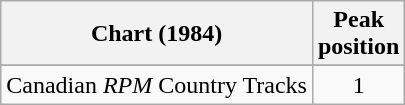<table class="wikitable sortable">
<tr>
<th align="left">Chart (1984)</th>
<th align="center">Peak<br>position</th>
</tr>
<tr>
</tr>
<tr>
</tr>
<tr>
<td align="left">Canadian <em>RPM</em> Country Tracks</td>
<td align="center">1</td>
</tr>
</table>
